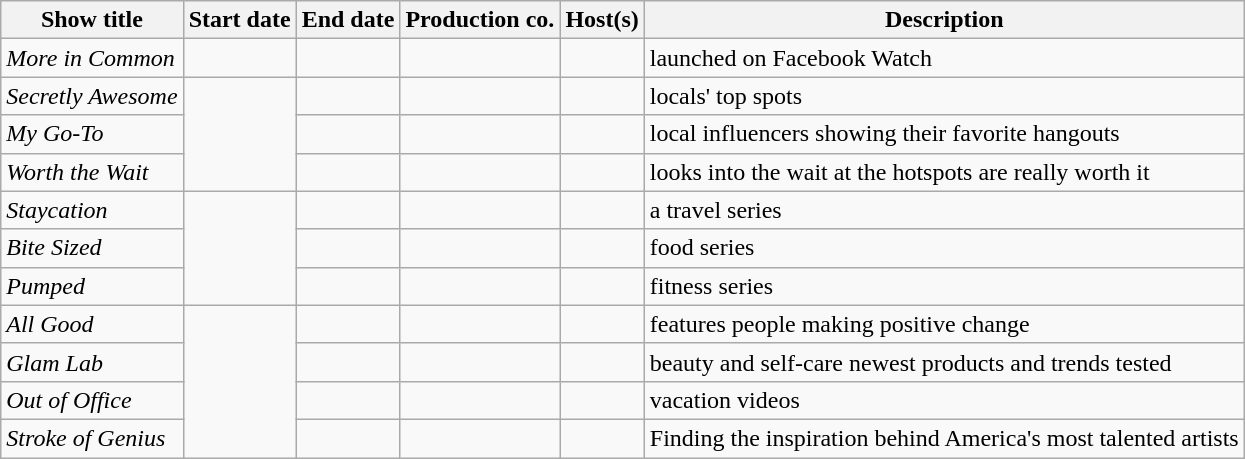<table class="wikitable sortable">
<tr>
<th>Show title</th>
<th>Start date</th>
<th>End date</th>
<th>Production co.</th>
<th>Host(s)</th>
<th>Description</th>
</tr>
<tr>
<td><em>More in Common</em></td>
<td></td>
<td></td>
<td></td>
<td></td>
<td>launched on Facebook Watch</td>
</tr>
<tr>
<td><em>Secretly Awesome</em></td>
<td rowspan=3></td>
<td></td>
<td></td>
<td></td>
<td>locals' top spots</td>
</tr>
<tr>
<td><em>My Go-To</em></td>
<td></td>
<td></td>
<td></td>
<td>local influencers showing their favorite hangouts</td>
</tr>
<tr>
<td><em>Worth the Wait</em></td>
<td></td>
<td></td>
<td></td>
<td>looks into the wait at the hotspots are really worth it</td>
</tr>
<tr>
<td><em>Staycation</em></td>
<td rowspan=3></td>
<td></td>
<td></td>
<td></td>
<td>a travel series</td>
</tr>
<tr>
<td><em>Bite Sized</em></td>
<td></td>
<td></td>
<td></td>
<td>food series</td>
</tr>
<tr>
<td><em>Pumped</em></td>
<td></td>
<td></td>
<td></td>
<td>fitness series</td>
</tr>
<tr>
<td><em>All Good</em></td>
<td rowspan=4></td>
<td></td>
<td></td>
<td></td>
<td>features people making positive change</td>
</tr>
<tr>
<td><em>Glam Lab</em></td>
<td></td>
<td></td>
<td></td>
<td>beauty and self-care newest products and trends tested</td>
</tr>
<tr>
<td><em>Out of Office</em></td>
<td></td>
<td></td>
<td></td>
<td>vacation videos</td>
</tr>
<tr>
<td><em>Stroke of Genius</em></td>
<td></td>
<td></td>
<td></td>
<td>Finding the inspiration behind America's most talented artists</td>
</tr>
</table>
